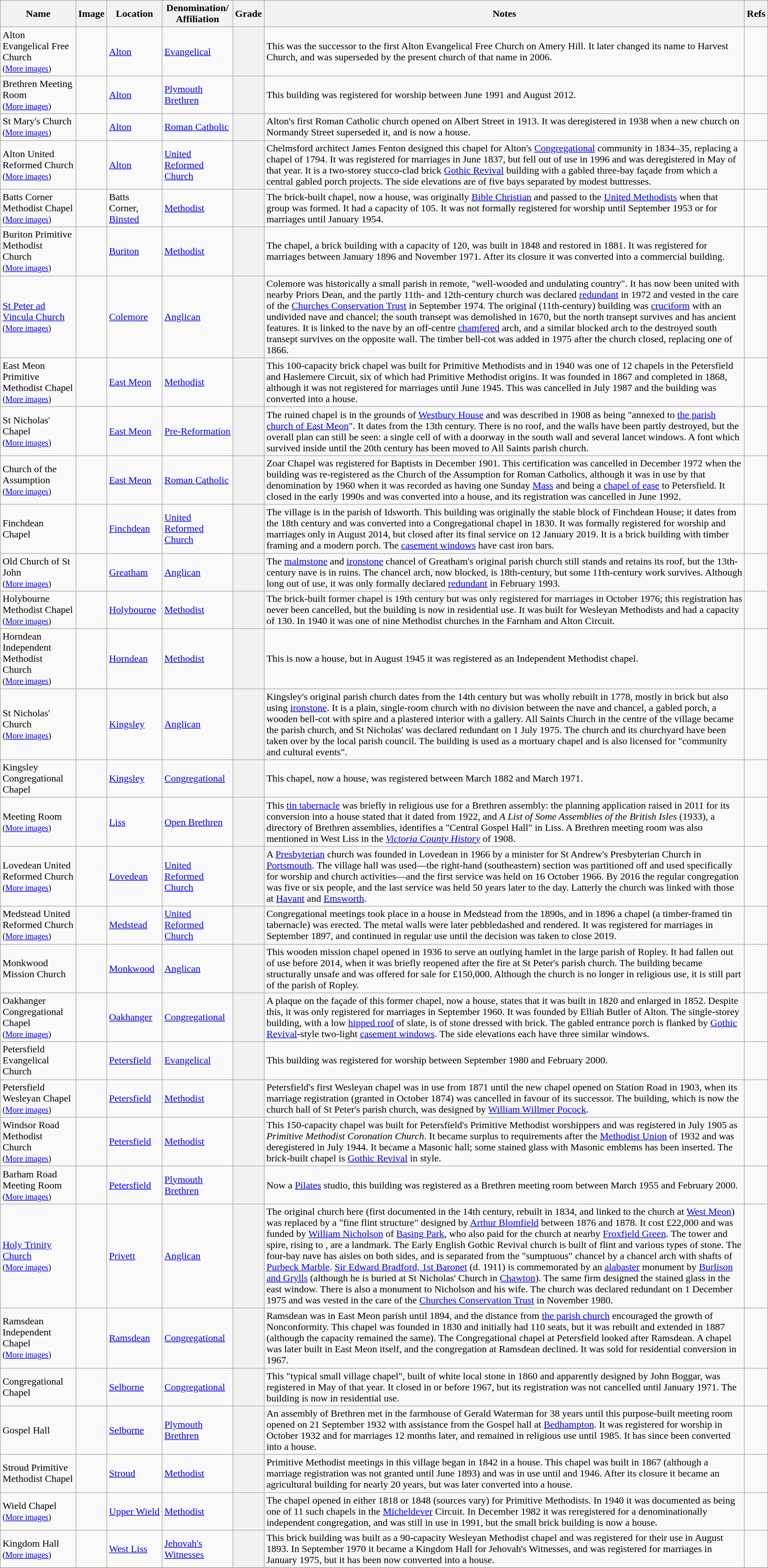<table class="wikitable sortable">
<tr>
<th align="center">Name</th>
<th align="center" class="unsortable">Image</th>
<th align="center">Location</th>
<th align="center">Denomination/<br>Affiliation</th>
<th align="center">Grade</th>
<th align="center" class="unsortable">Notes</th>
<th align="center" class="unsortable">Refs</th>
</tr>
<tr>
<td>Alton Evangelical Free Church<br><small>(<a href='#'>More images</a>)</small></td>
<td></td>
<td><a href='#'>Alton</a><br></td>
<td><a href='#'>Evangelical</a></td>
<th align="center"></th>
<td>This was the successor to the first Alton Evangelical Free Church on Amery Hill.  It later changed its name to Harvest Church, and was superseded by the present church of that name in 2006.</td>
<td><br></td>
</tr>
<tr>
<td>Brethren Meeting Room<br><small>(<a href='#'>More images</a>)</small></td>
<td></td>
<td><a href='#'>Alton</a><br></td>
<td><a href='#'>Plymouth Brethren</a></td>
<th align="center"></th>
<td>This building was registered for worship between June 1991 and August 2012.</td>
<td></td>
</tr>
<tr>
<td>St Mary's Church<br><small>(<a href='#'>More images</a>)</small></td>
<td></td>
<td><a href='#'>Alton</a><br></td>
<td><a href='#'>Roman Catholic</a></td>
<th align="center"></th>
<td>Alton's first Roman Catholic church opened on Albert Street in 1913.  It was deregistered in 1938 when a new church on Normandy Street superseded it, and is now a house.</td>
<td><br></td>
</tr>
<tr>
<td>Alton United Reformed Church<br><small>(<a href='#'>More images</a>)</small></td>
<td></td>
<td><a href='#'>Alton</a><br></td>
<td><a href='#'>United Reformed Church</a></td>
<th></th>
<td>Chelmsford architect James Fenton designed this chapel for Alton's <a href='#'>Congregational</a> community in 1834–35, replacing a chapel of 1794.  It was registered for marriages in June 1837, but fell out of use in 1996 and was deregistered in May of that year.  It is a two-storey stucco-clad brick <a href='#'>Gothic Revival</a> building with a gabled three-bay façade from which a central gabled porch projects.  The side elevations are of five bays separated by modest buttresses.</td>
<td><br><br></td>
</tr>
<tr>
<td>Batts Corner Methodist Chapel<br><small>(<a href='#'>More images</a>)</small></td>
<td></td>
<td>Batts Corner, <a href='#'>Binsted</a><br></td>
<td><a href='#'>Methodist</a></td>
<th align="center"></th>
<td>The brick-built chapel, now a house, was originally <a href='#'>Bible Christian</a> and passed to the <a href='#'>United Methodists</a> when that group was formed.  It had a capacity of 105.  It was not formally registered for worship until September 1953 or for marriages until January 1954.</td>
<td><br></td>
</tr>
<tr>
<td>Buriton Primitive Methodist Church<br><small>(<a href='#'>More images</a>)</small></td>
<td></td>
<td><a href='#'>Buriton</a><br></td>
<td><a href='#'>Methodist</a></td>
<th align="center"></th>
<td>The chapel, a brick building with a capacity of 120, was built in 1848 and restored in 1881.  It was registered for marriages between January 1896 and November 1971.  After its closure it was converted into a commercial building.</td>
<td><br><br></td>
</tr>
<tr>
<td><a href='#'>St Peter ad Vincula Church</a><br><small>(<a href='#'>More images</a>)</small></td>
<td></td>
<td><a href='#'>Colemore</a><br></td>
<td><a href='#'>Anglican</a></td>
<th></th>
<td>Colemore was historically a small parish in remote, "well-wooded and undulating country".  It has now been united with nearby Priors Dean, and the partly 11th- and 12th-century church was declared <a href='#'>redundant</a> in 1972 and vested in the care of the <a href='#'>Churches Conservation Trust</a> in September 1974.  The original (11th-century) building was <a href='#'>cruciform</a> with an undivided nave and chancel; the south transept was demolished in 1670, but the north transept survives and has ancient features.  It is linked to the nave by an off-centre <a href='#'>chamfered</a> arch, and a similar blocked arch to the destroyed south transept survives on the opposite wall.  The timber bell-cot was added in 1975 after the church closed, replacing one of 1866.</td>
<td><br></td>
</tr>
<tr>
<td>East Meon Primitive Methodist Chapel<br><small>(<a href='#'>More images</a>)</small></td>
<td></td>
<td><a href='#'>East Meon</a><br></td>
<td><a href='#'>Methodist</a></td>
<th align="center"></th>
<td>This 100-capacity brick chapel was built for Primitive Methodists and in 1940 was one of 12 chapels in the Petersfield and Haslemere Circuit, six of which had Primitive Methodist origins.  It was founded in 1867 and completed in 1868, although it was not registered for marriages until June 1945.  This was cancelled in July 1987 and the building was converted into a house.</td>
<td><br><br></td>
</tr>
<tr>
<td>St Nicholas' Chapel<br><small>(<a href='#'>More images</a>)</small></td>
<td></td>
<td><a href='#'>East Meon</a><br></td>
<td><a href='#'>Pre-Reformation</a></td>
<th></th>
<td>The ruined chapel is in the grounds of <a href='#'>Westbury House</a> and was described in 1908 as being "annexed to <a href='#'>the parish church of East Meon</a>".  It dates from the 13th century.  There is no roof, and the walls have been partly destroyed, but the overall plan can still be seen: a single cell of  with a doorway in the south wall and several lancet windows.  A font which survived inside until the 20th century has been moved to All Saints parish church.</td>
<td></td>
</tr>
<tr>
<td>Church of the Assumption<br><small>(<a href='#'>More images</a>)</small></td>
<td></td>
<td><a href='#'>East Meon</a><br></td>
<td><a href='#'>Roman Catholic</a></td>
<th align="center"></th>
<td>Zoar Chapel was registered for Baptists in December 1901.  This certification was cancelled in December 1972 when the building was re-registered as the Church of the Assumption for Roman Catholics, although it was in use by that denomination by 1960 when it was recorded as having one Sunday <a href='#'>Mass</a> and being a <a href='#'>chapel of ease</a> to Petersfield.  It closed in the early 1990s and was converted into a house, and its registration was cancelled in June 1992.</td>
<td><br><br></td>
</tr>
<tr>
<td>Finchdean Chapel</td>
<td></td>
<td><a href='#'>Finchdean</a><br></td>
<td><a href='#'>United Reformed Church</a></td>
<th></th>
<td>The village is in the parish of Idsworth.  This building was originally the stable block of Finchdean House; it dates from the 18th century and was converted into a Congregational chapel in 1830.  It was formally registered for worship and marriages only in August 2014, but closed after its final service on 12 January 2019.  It is a brick building with timber framing and a modern porch.  The <a href='#'>casement windows</a> have cast iron bars.</td>
<td><br><br><br></td>
</tr>
<tr>
<td>Old Church of St John<br><small>(<a href='#'>More images</a>)</small></td>
<td></td>
<td><a href='#'>Greatham</a><br></td>
<td><a href='#'>Anglican</a></td>
<th></th>
<td>The <a href='#'>malmstone</a> and <a href='#'>ironstone</a> chancel of Greatham's original parish church still stands and retains its roof, but the 13th-century nave is in ruins.  The chancel arch, now blocked, is 18th-century, but some 11th-century work survives.  Although long out of use, it was only formally declared <a href='#'>redundant</a> in February 1993.</td>
<td><br></td>
</tr>
<tr>
<td>Holybourne Methodist Chapel<br><small>(<a href='#'>More images</a>)</small></td>
<td></td>
<td><a href='#'>Holybourne</a><br></td>
<td><a href='#'>Methodist</a></td>
<th align="center"></th>
<td>The brick-built former chapel is 19th century but was only registered for marriages in October 1976; this registration has never been cancelled, but the building is now in residential use.  It was built for Wesleyan Methodists and had a capacity of 130.  In 1940 it was one of nine Methodist churches in the Farnham and Alton Circuit.</td>
<td><br></td>
</tr>
<tr>
<td>Horndean Independent Methodist Church<br><small>(<a href='#'>More images</a>)</small></td>
<td></td>
<td><a href='#'>Horndean</a><br></td>
<td><a href='#'>Methodist</a></td>
<th align="center"></th>
<td>This is now a house, but in August 1945 it was registered as an Independent Methodist chapel.</td>
<td><br></td>
</tr>
<tr>
<td>St Nicholas' Church<br><small>(<a href='#'>More images</a>)</small></td>
<td></td>
<td><a href='#'>Kingsley</a><br></td>
<td><a href='#'>Anglican</a></td>
<th></th>
<td>Kingsley's original parish church dates from the 14th century but was wholly rebuilt in 1778, mostly in brick but also using <a href='#'>ironstone</a>.  It is a plain, single-room church with no division between the nave and chancel, a gabled porch, a wooden bell-cot with spire and a plastered interior with a gallery.  All Saints Church in the centre of the village became the parish church, and St Nicholas' was declared redundant on 1 July 1975.  The church and its churchyard have been taken over by the local parish council.  The building is used as a mortuary chapel and is also licensed for "community and cultural events".</td>
<td><br></td>
</tr>
<tr>
<td>Kingsley Congregational Chapel</td>
<td></td>
<td><a href='#'>Kingsley</a><br></td>
<td><a href='#'>Congregational</a></td>
<th align="center"></th>
<td>This chapel, now a house, was registered between March 1882 and March 1971.</td>
<td></td>
</tr>
<tr>
<td>Meeting Room<br><small>(<a href='#'>More images</a>)</small></td>
<td></td>
<td><a href='#'>Liss</a><br></td>
<td><a href='#'>Open Brethren</a></td>
<th align="center"></th>
<td>This <a href='#'>tin tabernacle</a> was briefly in religious use for a Brethren assembly: the planning application raised in 2011 for its conversion into a house stated that it dated from  1922, and <em>A List of Some Assemblies of the British Isles</em> (1933), a directory of Brethren assemblies, identifies a "Central Gospel Hall" in Liss.  A Brethren meeting room was also mentioned in West Liss in the <em><a href='#'>Victoria County History</a></em> of 1908.</td>
<td><br></td>
</tr>
<tr>
<td>Lovedean United Reformed Church<br><small>(<a href='#'>More images</a>)</small></td>
<td></td>
<td><a href='#'>Lovedean</a><br></td>
<td><a href='#'>United Reformed Church</a></td>
<th align="center"></th>
<td>A <a href='#'>Presbyterian</a> church was founded in Lovedean in 1966 by a minister for St Andrew's Presbyterian Church in <a href='#'>Portsmouth</a>.  The village hall was used—the right-hand (southeastern) section was partitioned off and used specifically for worship and church activities—and the first service was held on 16 October 1966.  By 2016 the regular congregation was five or six people, and the last service was held 50 years later to the day.  Latterly the church was linked with those at <a href='#'>Havant</a> and <a href='#'>Emsworth</a>.</td>
<td><br></td>
</tr>
<tr>
<td>Medstead United Reformed Church<br><small>(<a href='#'>More images</a>)</small></td>
<td></td>
<td><a href='#'>Medstead</a><br></td>
<td><a href='#'>United Reformed Church</a></td>
<th align="center"></th>
<td>Congregational meetings took place in a house in Medstead from the 1890s, and in 1896 a chapel (a timber-framed tin tabernacle) was erected.  The metal walls were later pebbledashed and rendered.  It was registered for marriages in September 1897, and continued in regular use until the decision was taken to close  2019.</td>
<td><br></td>
</tr>
<tr>
<td>Monkwood Mission Church</td>
<td></td>
<td><a href='#'>Monkwood</a><br></td>
<td><a href='#'>Anglican</a></td>
<th align="center"></th>
<td>This wooden mission chapel opened in 1936 to serve an outlying hamlet in the large parish of Ropley.  It had fallen out of use before 2014, when it was briefly reopened after the fire at St Peter's parish church.  The building became structurally unsafe and was offered for sale for £150,000.  Although the church is no longer in religious use, it is still part of the parish of Ropley.</td>
<td><br></td>
</tr>
<tr>
<td>Oakhanger Congregational Chapel<br><small>(<a href='#'>More images</a>)</small></td>
<td></td>
<td><a href='#'>Oakhanger</a><br></td>
<td><a href='#'>Congregational</a></td>
<th></th>
<td>A plaque on the façade of this former chapel, now a house, states that it was built in 1820 and enlarged in 1852.  Despite this, it was only registered for marriages in September 1960.  It was founded by Elliah Butler of Alton.  The single-storey building, with a low <a href='#'>hipped roof</a> of slate, is of stone dressed with brick.  The gabled entrance porch is flanked by <a href='#'>Gothic Revival</a>-style two-light <a href='#'>casement windows</a>.  The side elevations each have three similar windows.</td>
<td><br></td>
</tr>
<tr>
<td>Petersfield Evangelical Church</td>
<td></td>
<td><a href='#'>Petersfield</a><br></td>
<td><a href='#'>Evangelical</a></td>
<th align="center"></th>
<td>This building was registered for worship between September 1980 and February 2000.</td>
<td></td>
</tr>
<tr>
<td>Petersfield Wesleyan Chapel<br><small>(<a href='#'>More images</a>)</small></td>
<td></td>
<td><a href='#'>Petersfield</a><br></td>
<td><a href='#'>Methodist</a></td>
<th align="center"></th>
<td>Petersfield's first Wesleyan chapel was in use from 1871 until the new chapel opened on Station Road in 1903, when its marriage registration (granted in October 1874) was cancelled in favour of its successor.  The building, which is now the church hall of St Peter's parish church, was designed by <a href='#'>William Willmer Pocock</a>.</td>
<td><br></td>
</tr>
<tr>
<td>Windsor Road Methodist Church<br><small>(<a href='#'>More images</a>)</small></td>
<td></td>
<td><a href='#'>Petersfield</a><br></td>
<td><a href='#'>Methodist</a></td>
<th align="center"></th>
<td>This 150-capacity chapel was built for Petersfield's Primitive Methodist worshippers and was registered in July 1905 as <em>Primitive Methodist Coronation Church</em>.  It became surplus to requirements after the <a href='#'>Methodist Union</a> of 1932 and was deregistered in July 1944.  It became a Masonic hall; some stained glass with Masonic emblems has been inserted.  The brick-built chapel is <a href='#'>Gothic Revival</a> in style.</td>
<td><br><br></td>
</tr>
<tr>
<td>Barham Road Meeting Room<br><small>(<a href='#'>More images</a>)</small></td>
<td></td>
<td><a href='#'>Petersfield</a><br></td>
<td><a href='#'>Plymouth Brethren</a></td>
<th align="center"></th>
<td>Now a <a href='#'>Pilates</a> studio, this building was registered as a Brethren meeting room between March 1955 and February 2000.</td>
<td><br></td>
</tr>
<tr>
<td><a href='#'>Holy Trinity Church</a><br><small>(<a href='#'>More images</a>)</small></td>
<td></td>
<td><a href='#'>Privett</a><br></td>
<td><a href='#'>Anglican</a></td>
<th></th>
<td>The original church here (first documented in the 14th century, rebuilt in 1834, and linked to the church at <a href='#'>West Meon</a>) was replaced by a "fine flint structure" designed by <a href='#'>Arthur Blomfield</a> between 1876 and 1878.  It cost £22,000 and was funded by <a href='#'>William Nicholson</a> of <a href='#'>Basing Park</a>, who also paid for the church at nearby <a href='#'>Froxfield Green</a>.  The tower and spire, rising to , are a landmark.  The Early English Gothic Revival church is built of flint and various types of stone.  The four-bay nave has aisles on both sides, and is separated from the "sumptuous" chancel by a chancel arch with shafts of <a href='#'>Purbeck Marble</a>.  <a href='#'>Sir Edward Bradford, 1st Baronet</a> (d. 1911) is commemorated by an <a href='#'>alabaster</a> monument by <a href='#'>Burlison and Grylls</a> (although he is buried at St Nicholas' Church in <a href='#'>Chawton</a>).  The same firm designed the stained glass in the east window.  There is also a monument to Nicholson and his wife.  The church was declared redundant on 1 December 1975 and was vested in the care of the <a href='#'>Churches Conservation Trust</a> in November 1980.</td>
<td><br></td>
</tr>
<tr>
<td>Ramsdean Independent Chapel<br><small>(<a href='#'>More images</a>)</small></td>
<td></td>
<td><a href='#'>Ramsdean</a><br></td>
<td><a href='#'>Congregational</a></td>
<th align="center"></th>
<td>Ramsdean was in East Meon parish until 1894, and the distance from <a href='#'>the parish church</a> encouraged the growth of Nonconformity.  This chapel was founded in 1830 and initially had 110 seats, but it was rebuilt and extended in 1887 (although the capacity remained the same).  The Congregational chapel at Petersfield looked after Ramsdean.  A chapel was later built in East Meon itself, and the congregation at Ramsdean declined.  It was sold for residential conversion in 1967.</td>
<td></td>
</tr>
<tr>
<td>Congregational Chapel</td>
<td></td>
<td><a href='#'>Selborne</a><br></td>
<td><a href='#'>Congregational</a></td>
<th align="center"></th>
<td>This "typical small village chapel", built of white local stone in 1860 and apparently designed by John Boggar, was registered in May of that year.  It closed in or before 1967, but its registration was not cancelled until January 1971.  The building is now in residential use.</td>
<td><br></td>
</tr>
<tr>
<td>Gospel Hall</td>
<td></td>
<td><a href='#'>Selborne</a><br></td>
<td><a href='#'>Plymouth Brethren</a></td>
<th align="center"></th>
<td>An assembly of Brethren met in the farmhouse of Gerald Waterman for 38 years until this purpose-built meeting room opened on 21 September 1932 with assistance from the Gospel hall at <a href='#'>Bedhampton</a>.  It was registered for worship in October 1932 and for marriages 12 months later, and remained in religious use until 1985.  It has since been converted into a house.</td>
<td><br><br></td>
</tr>
<tr>
<td>Stroud Primitive Methodist Chapel</td>
<td></td>
<td><a href='#'>Stroud</a><br></td>
<td><a href='#'>Methodist</a></td>
<th align="center"></th>
<td>Primitive Methodist meetings in this village began in 1842 in a house.  This chapel was built in 1867 (although a marriage registration was not granted until June 1893) and was in use until and 1946.  After its closure it became an agricultural building for nearly 20 years, but was later converted into a house.</td>
<td><br><br></td>
</tr>
<tr>
<td>Wield Chapel<br><small>(<a href='#'>More images</a>)</small></td>
<td></td>
<td><a href='#'>Upper Wield</a><br></td>
<td><a href='#'>Methodist</a></td>
<th align="center"></th>
<td>The chapel opened in either 1818 or 1848 (sources vary) for Primitive Methodists.  In 1940 it was documented as being one of 11 such chapels in the <a href='#'>Micheldever</a> Circuit.  In December 1982 it was reregistered for a denominationally independent congregation, and was still in use in 1991, but the small brick building is now a house.</td>
<td><br><br></td>
</tr>
<tr>
<td>Kingdom Hall<br><small>(<a href='#'>More images</a>)</small></td>
<td></td>
<td><a href='#'>West Liss</a><br></td>
<td><a href='#'>Jehovah's Witnesses</a></td>
<th align="center"></th>
<td>This brick building was built as a 90-capacity Wesleyan Methodist chapel and was registered for their use in August 1893.  In September 1970 it became a Kingdom Hall for Jehovah's Witnesses, and was registered for marriages in January 1975, but it has been now converted into a house.</td>
<td><br><br></td>
</tr>
<tr>
</tr>
</table>
